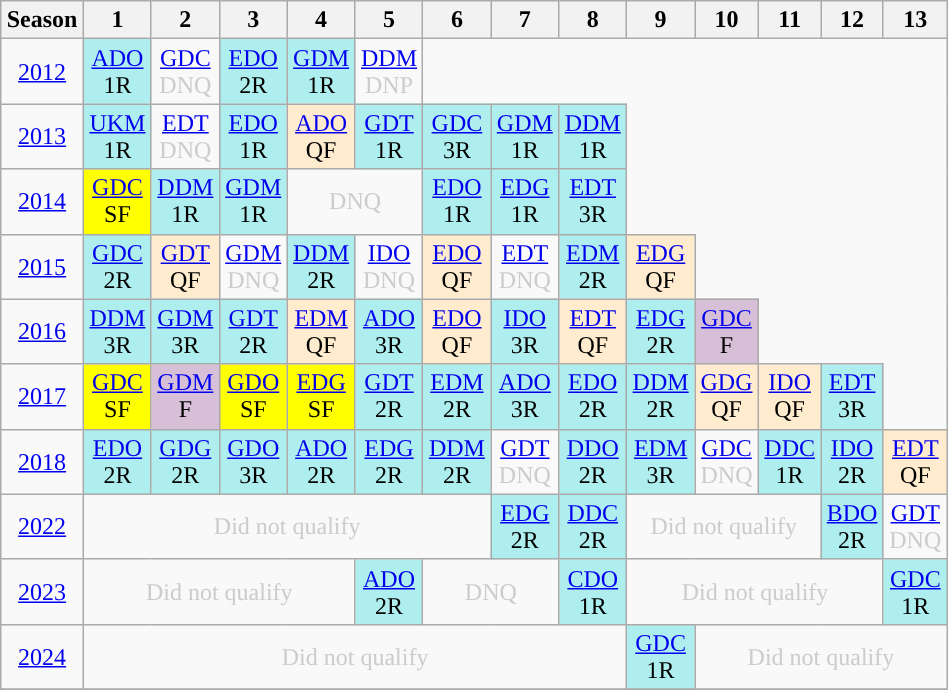<table class="wikitable" style="width:50%; margin:0">
<tr>
<th>Season</th>
<th>1</th>
<th>2</th>
<th>3</th>
<th>4</th>
<th>5</th>
<th>6</th>
<th>7</th>
<th>8</th>
<th>9</th>
<th>10</th>
<th>11</th>
<th>12</th>
<th>13</th>
</tr>
<tr>
<td style="text-align:center;"background:#efefef;"><a href='#'>2012</a></td>
<td style="text-align:center; background:#afeeee;"><a href='#'>ADO</a><br>1R</td>
<td style="text-align:center; color:#ccc;"><a href='#'>GDC</a><br>DNQ</td>
<td style="text-align:center; background:#afeeee;"><a href='#'>EDO</a><br>2R</td>
<td style="text-align:center; background:#afeeee;"><a href='#'>GDM</a><br>1R</td>
<td style="text-align:center; color:#ccc;"><a href='#'>DDM</a><br>DNP</td>
</tr>
<tr>
<td style="text-align:center;"background:#efefef;"><a href='#'>2013</a></td>
<td style="text-align:center; background:#afeeee;"><a href='#'>UKM</a><br>1R</td>
<td style="text-align:center; color:#ccc;"><a href='#'>EDT</a><br>DNQ</td>
<td style="text-align:center; background:#afeeee;"><a href='#'>EDO</a><br>1R</td>
<td style="text-align:center; background:#ffebcd;"><a href='#'>ADO</a><br>QF</td>
<td style="text-align:center; background:#afeeee;"><a href='#'>GDT</a><br>1R</td>
<td style="text-align:center; background:#afeeee;"><a href='#'>GDC</a><br>3R</td>
<td style="text-align:center; background:#afeeee;"><a href='#'>GDM</a><br>1R</td>
<td style="text-align:center; background:#afeeee;"><a href='#'>DDM</a><br>1R</td>
</tr>
<tr>
<td style="text-align:center;"background:#efefef;"><a href='#'>2014</a></td>
<td style="text-align:center; background:yellow;"><a href='#'>GDC</a><br>SF</td>
<td style="text-align:center; background:#afeeee;"><a href='#'>DDM</a><br>1R</td>
<td style="text-align:center; background:#afeeee;"><a href='#'>GDM</a><br>1R</td>
<td colspan="2" style="text-align:center; color:#ccc;">DNQ</td>
<td style="text-align:center; background:#afeeee;"><a href='#'>EDO</a><br>1R</td>
<td style="text-align:center; background:#afeeee;"><a href='#'>EDG</a><br>1R</td>
<td style="text-align:center; background:#afeeee;"><a href='#'>EDT</a><br>3R</td>
</tr>
<tr>
<td style="text-align:center;"background:#efefef;"><a href='#'>2015</a></td>
<td style="text-align:center; background:#afeeee;"><a href='#'>GDC</a><br>2R</td>
<td style="text-align:center; background:#ffebcd;"><a href='#'>GDT</a><br>QF</td>
<td style="text-align:center; color:#ccc;"><a href='#'>GDM</a><br>DNQ</td>
<td style="text-align:center; background:#afeeee;"><a href='#'>DDM</a><br>2R</td>
<td style="text-align:center; color:#ccc;"><a href='#'>IDO</a><br>DNQ</td>
<td style="text-align:center; background:#ffebcd;"><a href='#'>EDO</a><br>QF</td>
<td style="text-align:center; color:#ccc;"><a href='#'>EDT</a><br>DNQ</td>
<td style="text-align:center; background:#afeeee;"><a href='#'>EDM</a><br>2R</td>
<td style="text-align:center; background:#ffebcd;"><a href='#'>EDG</a><br>QF</td>
</tr>
<tr>
<td style="text-align:center;"background:#efefef;"><a href='#'>2016</a></td>
<td style="text-align:center; background:#afeeee;"><a href='#'>DDM</a><br>3R</td>
<td style="text-align:center; background:#afeeee;"><a href='#'>GDM</a><br>3R</td>
<td style="text-align:center; background:#afeeee;"><a href='#'>GDT</a><br>2R</td>
<td style="text-align:center; background:#ffebcd;"><a href='#'>EDM</a><br>QF</td>
<td style="text-align:center; background:#afeeee;"><a href='#'>ADO</a><br>3R</td>
<td style="text-align:center; background:#ffebcd;"><a href='#'>EDO</a><br>QF</td>
<td style="text-align:center; background:#afeeee;"><a href='#'>IDO</a><br>3R</td>
<td style="text-align:center; background:#ffebcd;"><a href='#'>EDT</a><br>QF</td>
<td style="text-align:center; background:#afeeee;"><a href='#'>EDG</a><br>2R</td>
<td style="text-align:center; background:thistle;"><a href='#'>GDC</a><br>F</td>
</tr>
<tr>
<td style="text-align:center;"background:#efefef;"><a href='#'>2017</a></td>
<td style="text-align:center; background:yellow;"><a href='#'>GDC</a><br>SF</td>
<td style="text-align:center; background:thistle;"><a href='#'>GDM</a><br>F</td>
<td style="text-align:center; background:yellow;"><a href='#'>GDO</a><br>SF</td>
<td style="text-align:center; background:yellow;"><a href='#'>EDG</a><br>SF</td>
<td style="text-align:center; background:#afeeee;"><a href='#'>GDT</a><br>2R</td>
<td style="text-align:center; background:#afeeee;"><a href='#'>EDM</a><br>2R</td>
<td style="text-align:center; background:#afeeee;"><a href='#'>ADO</a><br>3R</td>
<td style="text-align:center; background:#afeeee;"><a href='#'>EDO</a><br>2R</td>
<td style="text-align:center; background:#afeeee;"><a href='#'>DDM</a><br>2R</td>
<td style="text-align:center; background:#ffebcd;"><a href='#'>GDG</a><br>QF</td>
<td style="text-align:center; background:#ffebcd;"><a href='#'>IDO</a><br>QF</td>
<td style="text-align:center; background:#afeeee;"><a href='#'>EDT</a><br>3R</td>
</tr>
<tr>
<td style="text-align:center;"background:#efefef;"><a href='#'>2018</a></td>
<td style="text-align:center; background:#afeeee;"><a href='#'>EDO</a><br>2R</td>
<td style="text-align:center; background:#afeeee;"><a href='#'>GDG</a><br>2R</td>
<td style="text-align:center; background:#afeeee;"><a href='#'>GDO</a><br>3R</td>
<td style="text-align:center; background:#afeeee;"><a href='#'>ADO</a><br>2R</td>
<td style="text-align:center; background:#afeeee;"><a href='#'>EDG</a><br>2R</td>
<td style="text-align:center; background:#afeeee;"><a href='#'>DDM</a><br>2R</td>
<td style="text-align:center; color:#ccc;"><a href='#'>GDT</a><br>DNQ</td>
<td style="text-align:center; background:#afeeee;"><a href='#'>DDO</a><br>2R</td>
<td style="text-align:center; background:#afeeee;"><a href='#'>EDM</a><br>3R</td>
<td style="text-align:center; color:#ccc;"><a href='#'>GDC</a><br>DNQ</td>
<td style="text-align:center; background:#afeeee;"><a href='#'>DDC</a><br>1R</td>
<td style="text-align:center; background:#afeeee;"><a href='#'>IDO</a><br>2R</td>
<td style="text-align:center; background:#ffebcd;"><a href='#'>EDT</a><br>QF</td>
</tr>
<tr>
<td style="text-align:center;"background:#efefef;"><a href='#'>2022</a></td>
<td colspan="6" style="text-align:center; color:#ccc;">Did not qualify</td>
<td style="text-align:center; background:#afeeee;"><a href='#'>EDG</a><br>2R</td>
<td style="text-align:center; background:#afeeee;"><a href='#'>DDC</a><br>2R</td>
<td colspan="3" style="text-align:center; color:#ccc;">Did not qualify</td>
<td style="text-align:center; background:#afeeee;"><a href='#'>BDO</a><br>2R</td>
<td style="text-align:center; color:#ccc;"><a href='#'>GDT</a><br>DNQ</td>
</tr>
<tr>
<td style="text-align:center;"background:#efefef;"><a href='#'>2023</a></td>
<td colspan="4" style="text-align:center; color:#ccc;">Did not qualify</td>
<td style="text-align:center; background:#afeeee;"><a href='#'>ADO</a><br>2R</td>
<td colspan="2" style="text-align:center; color:#ccc;">DNQ</td>
<td style="text-align:center; background:#afeeee;"><a href='#'>CDO</a><br>1R</td>
<td colspan="4" style="text-align:center; color:#ccc;">Did not qualify</td>
<td style="text-align:center; background:#afeeee;"><a href='#'>GDC</a><br>1R</td>
</tr>
<tr>
<td style="text-align:center;"background:#efefef;"><a href='#'>2024</a></td>
<td colspan="8" style="text-align:center; color:#ccc;">Did not qualify</td>
<td style="text-align:center; background:#afeeee;"><a href='#'>GDC</a><br>1R</td>
<td colspan="4" style="text-align:center; color:#ccc;">Did not qualify</td>
</tr>
<tr>
</tr>
</table>
